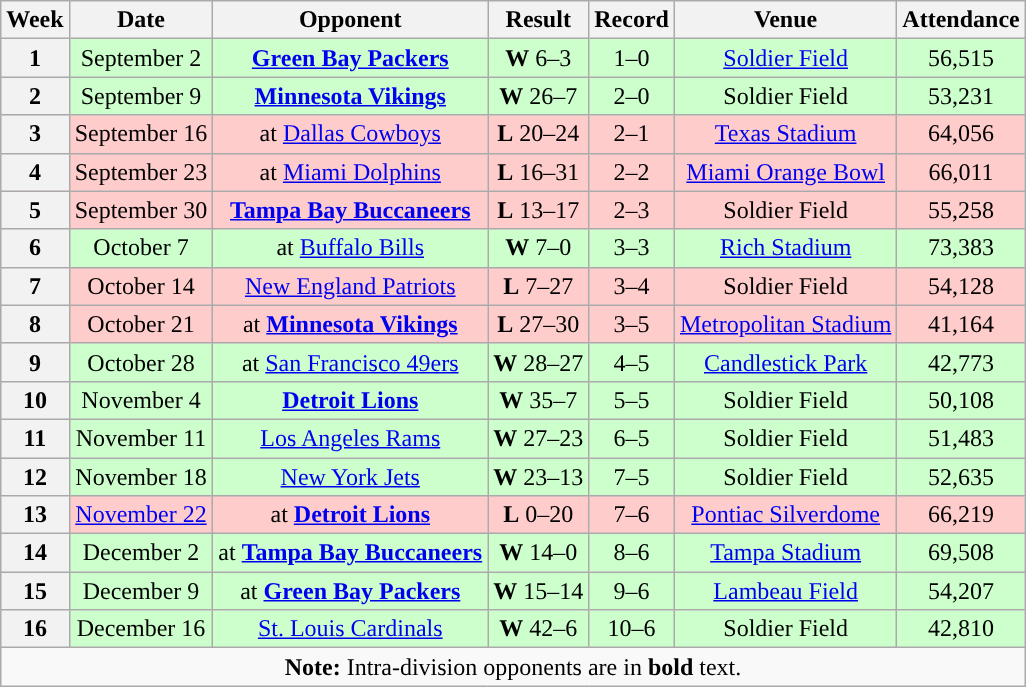<table class="wikitable" style="text-align:center">
<tr>
<th>Week</th>
<th>Date</th>
<th>Opponent</th>
<th>Result</th>
<th>Record</th>
<th>Venue</th>
<th>Attendance</th>
</tr>
<tr style="background:#cfc">
<th>1</th>
<td>September 2</td>
<td><strong><a href='#'>Green Bay Packers</a></strong></td>
<td><strong>W</strong> 6–3</td>
<td>1–0</td>
<td><a href='#'>Soldier Field</a></td>
<td>56,515</td>
</tr>
<tr style="background:#cfc">
<th>2</th>
<td>September 9</td>
<td><strong><a href='#'>Minnesota Vikings</a></strong></td>
<td><strong>W</strong> 26–7</td>
<td>2–0</td>
<td>Soldier Field</td>
<td>53,231</td>
</tr>
<tr style="background:#fcc">
<th>3</th>
<td>September 16</td>
<td>at <a href='#'>Dallas Cowboys</a></td>
<td><strong>L</strong> 20–24</td>
<td>2–1</td>
<td><a href='#'>Texas Stadium</a></td>
<td>64,056</td>
</tr>
<tr style="background:#fcc">
<th>4</th>
<td>September 23</td>
<td>at <a href='#'>Miami Dolphins</a></td>
<td><strong>L</strong> 16–31</td>
<td>2–2</td>
<td><a href='#'>Miami Orange Bowl</a></td>
<td>66,011</td>
</tr>
<tr style="background:#fcc">
<th>5</th>
<td>September 30</td>
<td><strong><a href='#'>Tampa Bay Buccaneers</a></strong></td>
<td><strong>L</strong> 13–17</td>
<td>2–3</td>
<td>Soldier Field</td>
<td>55,258</td>
</tr>
<tr style="background:#cfc">
<th>6</th>
<td>October 7</td>
<td>at <a href='#'>Buffalo Bills</a></td>
<td><strong>W</strong> 7–0</td>
<td>3–3</td>
<td><a href='#'>Rich Stadium</a></td>
<td>73,383</td>
</tr>
<tr style="background:#fcc">
<th>7</th>
<td>October 14</td>
<td><a href='#'>New England Patriots</a></td>
<td><strong>L</strong> 7–27</td>
<td>3–4</td>
<td>Soldier Field</td>
<td>54,128</td>
</tr>
<tr style="background:#fcc">
<th>8</th>
<td>October 21</td>
<td>at <strong><a href='#'>Minnesota Vikings</a></strong></td>
<td><strong>L</strong> 27–30</td>
<td>3–5</td>
<td><a href='#'>Metropolitan Stadium</a></td>
<td>41,164</td>
</tr>
<tr style="background:#cfc">
<th>9</th>
<td>October 28</td>
<td>at <a href='#'>San Francisco 49ers</a></td>
<td><strong>W</strong> 28–27</td>
<td>4–5</td>
<td><a href='#'>Candlestick Park</a></td>
<td>42,773</td>
</tr>
<tr style="background:#cfc">
<th>10</th>
<td>November 4</td>
<td><strong><a href='#'>Detroit Lions</a></strong></td>
<td><strong>W</strong> 35–7</td>
<td>5–5</td>
<td>Soldier Field</td>
<td>50,108</td>
</tr>
<tr style="background:#cfc">
<th>11</th>
<td>November 11</td>
<td><a href='#'>Los Angeles Rams</a></td>
<td><strong>W</strong> 27–23</td>
<td>6–5</td>
<td>Soldier Field</td>
<td>51,483</td>
</tr>
<tr style="background:#cfc">
<th>12</th>
<td>November 18</td>
<td><a href='#'>New York Jets</a></td>
<td><strong>W</strong> 23–13</td>
<td>7–5</td>
<td>Soldier Field</td>
<td>52,635</td>
</tr>
<tr style="background:#fcc">
<th>13</th>
<td><a href='#'>November 22</a></td>
<td>at <strong><a href='#'>Detroit Lions</a></strong></td>
<td><strong>L</strong> 0–20</td>
<td>7–6</td>
<td><a href='#'>Pontiac Silverdome</a></td>
<td>66,219</td>
</tr>
<tr style="background:#cfc">
<th>14</th>
<td>December 2</td>
<td>at <strong><a href='#'>Tampa Bay Buccaneers</a></strong></td>
<td><strong>W</strong> 14–0</td>
<td>8–6</td>
<td><a href='#'>Tampa Stadium</a></td>
<td>69,508</td>
</tr>
<tr style="background:#cfc">
<th>15</th>
<td>December 9</td>
<td>at <strong><a href='#'>Green Bay Packers</a></strong></td>
<td><strong>W</strong> 15–14</td>
<td>9–6</td>
<td><a href='#'>Lambeau Field</a></td>
<td>54,207</td>
</tr>
<tr style="background:#cfc">
<th>16</th>
<td>December 16</td>
<td><a href='#'>St. Louis Cardinals</a></td>
<td><strong>W</strong> 42–6</td>
<td>10–6</td>
<td>Soldier Field</td>
<td>42,810</td>
</tr>
<tr>
<td colspan="8"><strong>Note:</strong> Intra-division opponents are in <strong>bold</strong> text.</td>
</tr>
</table>
